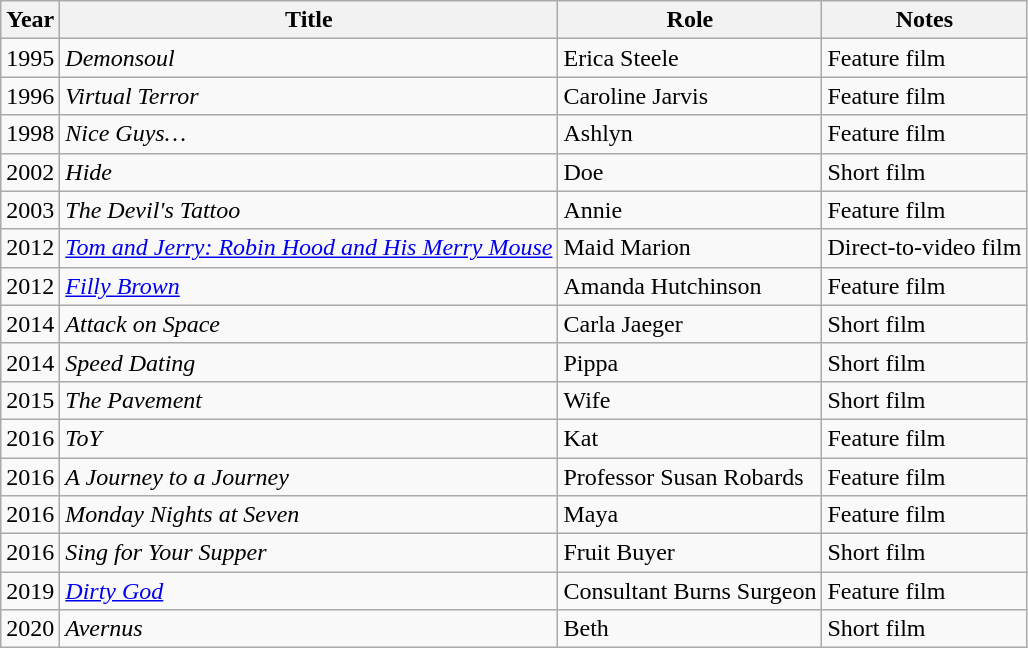<table class="wikitable">
<tr>
<th scope="col">Year</th>
<th scope="col">Title</th>
<th scope="col">Role</th>
<th scope="col">Notes</th>
</tr>
<tr>
<td>1995</td>
<td><em>Demonsoul</em></td>
<td>Erica Steele</td>
<td>Feature film</td>
</tr>
<tr>
<td>1996</td>
<td><em>Virtual Terror</em></td>
<td>Caroline Jarvis</td>
<td>Feature film</td>
</tr>
<tr>
<td>1998</td>
<td><em>Nice Guys…</em></td>
<td>Ashlyn</td>
<td>Feature film</td>
</tr>
<tr>
<td>2002</td>
<td><em>Hide</em></td>
<td>Doe</td>
<td>Short film</td>
</tr>
<tr>
<td>2003</td>
<td><em>The Devil's Tattoo</em></td>
<td>Annie</td>
<td>Feature film</td>
</tr>
<tr>
<td>2012</td>
<td><em><a href='#'>Tom and Jerry: Robin Hood and His Merry Mouse</a></em></td>
<td>Maid Marion </td>
<td>Direct-to-video film</td>
</tr>
<tr>
<td>2012</td>
<td><em><a href='#'>Filly Brown</a></em></td>
<td>Amanda Hutchinson</td>
<td>Feature film</td>
</tr>
<tr>
<td>2014</td>
<td><em>Attack on Space</em></td>
<td>Carla Jaeger</td>
<td>Short film</td>
</tr>
<tr>
<td>2014</td>
<td><em>Speed Dating</em></td>
<td>Pippa</td>
<td>Short film</td>
</tr>
<tr>
<td>2015</td>
<td><em>The Pavement</em></td>
<td>Wife</td>
<td>Short film</td>
</tr>
<tr>
<td>2016</td>
<td><em>ToY</em></td>
<td>Kat</td>
<td>Feature film</td>
</tr>
<tr>
<td>2016</td>
<td><em>A Journey to a Journey</em></td>
<td>Professor Susan Robards</td>
<td>Feature film</td>
</tr>
<tr>
<td>2016</td>
<td><em>Monday Nights at Seven</em></td>
<td>Maya</td>
<td>Feature film</td>
</tr>
<tr>
<td>2016</td>
<td><em>Sing for Your Supper</em></td>
<td>Fruit Buyer</td>
<td>Short film</td>
</tr>
<tr>
<td>2019</td>
<td><em><a href='#'>Dirty God</a></em></td>
<td>Consultant Burns Surgeon</td>
<td>Feature film</td>
</tr>
<tr>
<td>2020</td>
<td><em>Avernus</em></td>
<td>Beth</td>
<td>Short film</td>
</tr>
</table>
